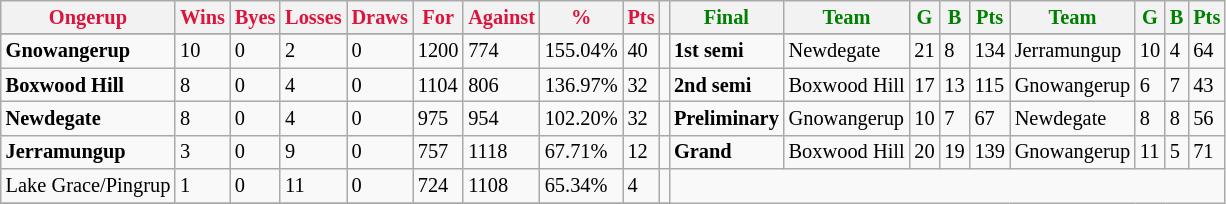<table style="font-size: 85%; text-align: left;" class="wikitable">
<tr>
<th style="color:crimson">Ongerup</th>
<th style="color:crimson">Wins</th>
<th style="color:crimson">Byes</th>
<th style="color:crimson">Losses</th>
<th style="color:crimson">Draws</th>
<th style="color:crimson">For</th>
<th style="color:crimson">Against</th>
<th style="color:crimson">%</th>
<th style="color:crimson">Pts</th>
<th></th>
<th style="color:green">Final</th>
<th style="color:green">Team</th>
<th style="color:green">G</th>
<th style="color:green">B</th>
<th style="color:green">Pts</th>
<th style="color:green">Team</th>
<th style="color:green">G</th>
<th style="color:green">B</th>
<th style="color:green">Pts</th>
</tr>
<tr>
</tr>
<tr>
</tr>
<tr>
<td><strong>	Gnowangerup	</strong></td>
<td>10</td>
<td>0</td>
<td>2</td>
<td>0</td>
<td>1200</td>
<td>774</td>
<td>155.04%</td>
<td>40</td>
<td></td>
<td><strong>1st semi</strong></td>
<td>Newdegate</td>
<td>21</td>
<td>8</td>
<td>134</td>
<td>Jerramungup</td>
<td>10</td>
<td>4</td>
<td>64</td>
</tr>
<tr>
<td><strong>	Boxwood Hill	</strong></td>
<td>8</td>
<td>0</td>
<td>4</td>
<td>0</td>
<td>1104</td>
<td>806</td>
<td>136.97%</td>
<td>32</td>
<td></td>
<td><strong>2nd semi</strong></td>
<td>Boxwood Hill</td>
<td>17</td>
<td>13</td>
<td>115</td>
<td>Gnowangerup</td>
<td>6</td>
<td>7</td>
<td>43</td>
</tr>
<tr>
<td><strong>	Newdegate	</strong></td>
<td>8</td>
<td>0</td>
<td>4</td>
<td>0</td>
<td>975</td>
<td>954</td>
<td>102.20%</td>
<td>32</td>
<td></td>
<td><strong>Preliminary</strong></td>
<td>Gnowangerup</td>
<td>10</td>
<td>7</td>
<td>67</td>
<td>Newdegate</td>
<td>8</td>
<td>8</td>
<td>56</td>
</tr>
<tr>
<td><strong>	Jerramungup	</strong></td>
<td>3</td>
<td>0</td>
<td>9</td>
<td>0</td>
<td>757</td>
<td>1118</td>
<td>67.71%</td>
<td>12</td>
<td></td>
<td><strong>Grand</strong></td>
<td>Boxwood Hill</td>
<td>20</td>
<td>19</td>
<td>139</td>
<td>Gnowangerup</td>
<td>11</td>
<td>5</td>
<td>71</td>
</tr>
<tr>
<td>Lake Grace/Pingrup</td>
<td>1</td>
<td>0</td>
<td>11</td>
<td>0</td>
<td>724</td>
<td>1108</td>
<td>65.34%</td>
<td>4</td>
<td></td>
</tr>
<tr>
</tr>
</table>
